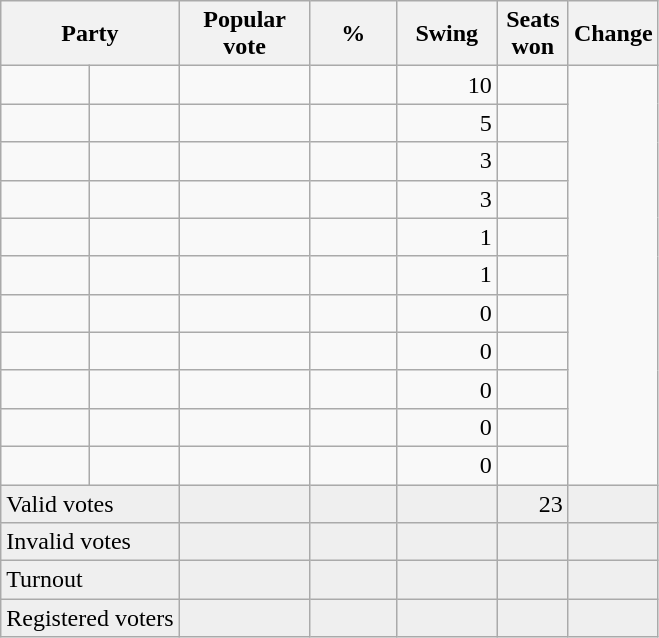<table class=wikitable style="text-align:right">
<tr>
<th colspan=2>Party</th>
<th width=80px>Popular vote</th>
<th width=50px>%</th>
<th width=60px>Swing</th>
<th width=40px>Seats<br>won</th>
<th width=45px>Change</th>
</tr>
<tr>
<td></td>
<td></td>
<td></td>
<td></td>
<td>10</td>
<td></td>
</tr>
<tr>
<td></td>
<td></td>
<td></td>
<td></td>
<td>5</td>
<td></td>
</tr>
<tr>
<td></td>
<td></td>
<td></td>
<td></td>
<td>3</td>
<td></td>
</tr>
<tr>
<td></td>
<td></td>
<td></td>
<td></td>
<td>3</td>
<td></td>
</tr>
<tr>
<td></td>
<td></td>
<td></td>
<td></td>
<td>1</td>
<td></td>
</tr>
<tr>
<td></td>
<td></td>
<td></td>
<td></td>
<td>1</td>
<td></td>
</tr>
<tr>
<td></td>
<td></td>
<td></td>
<td></td>
<td>0</td>
<td></td>
</tr>
<tr>
<td></td>
<td></td>
<td></td>
<td></td>
<td>0</td>
<td></td>
</tr>
<tr>
<td></td>
<td></td>
<td></td>
<td></td>
<td>0</td>
<td></td>
</tr>
<tr>
<td></td>
<td></td>
<td></td>
<td></td>
<td>0</td>
<td></td>
</tr>
<tr>
<td></td>
<td></td>
<td></td>
<td></td>
<td>0</td>
<td></td>
</tr>
<tr bgcolor=#efefef>
<td align=left colspan=2>Valid votes</td>
<td></td>
<td></td>
<td></td>
<td>23</td>
<td></td>
</tr>
<tr bgcolor=#efefef>
<td align=left colspan=2>Invalid votes</td>
<td></td>
<td></td>
<td></td>
<td></td>
<td></td>
</tr>
<tr bgcolor=#efefef>
<td align=left colspan=2>Turnout</td>
<td></td>
<td></td>
<td></td>
<td></td>
<td></td>
</tr>
<tr bgcolor=#efefef>
<td align=left colspan=2>Registered voters</td>
<td></td>
<td></td>
<td></td>
<td></td>
<td></td>
</tr>
</table>
